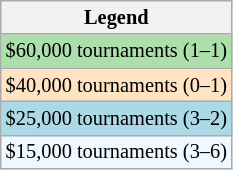<table class="wikitable" style="font-size:85%">
<tr>
<th>Legend</th>
</tr>
<tr style="background:#addfad;">
<td>$60,000 tournaments (1–1)</td>
</tr>
<tr style="background:#ffe4c4;">
<td>$40,000 tournaments (0–1)</td>
</tr>
<tr style="background:lightblue;">
<td>$25,000 tournaments (3–2)</td>
</tr>
<tr style="background:#f0f8ff;">
<td>$15,000 tournaments (3–6)</td>
</tr>
</table>
